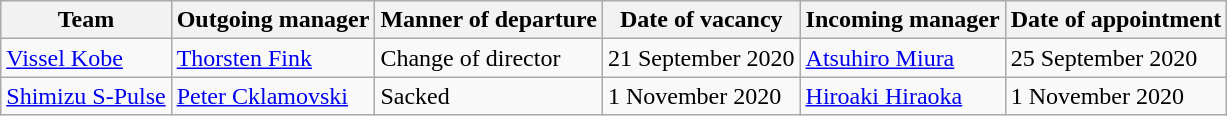<table class="wikitable sortable">
<tr>
<th>Team</th>
<th>Outgoing manager</th>
<th>Manner of departure</th>
<th>Date of vacancy</th>
<th>Incoming manager</th>
<th>Date of appointment</th>
</tr>
<tr>
<td><a href='#'>Vissel Kobe</a></td>
<td> <a href='#'>Thorsten Fink</a></td>
<td>Change of director</td>
<td>21 September 2020</td>
<td> <a href='#'>Atsuhiro Miura</a></td>
<td>25 September 2020</td>
</tr>
<tr>
<td><a href='#'>Shimizu S-Pulse</a></td>
<td> <a href='#'>Peter Cklamovski</a></td>
<td>Sacked</td>
<td>1 November 2020</td>
<td> <a href='#'>Hiroaki Hiraoka</a></td>
<td>1 November 2020</td>
</tr>
</table>
